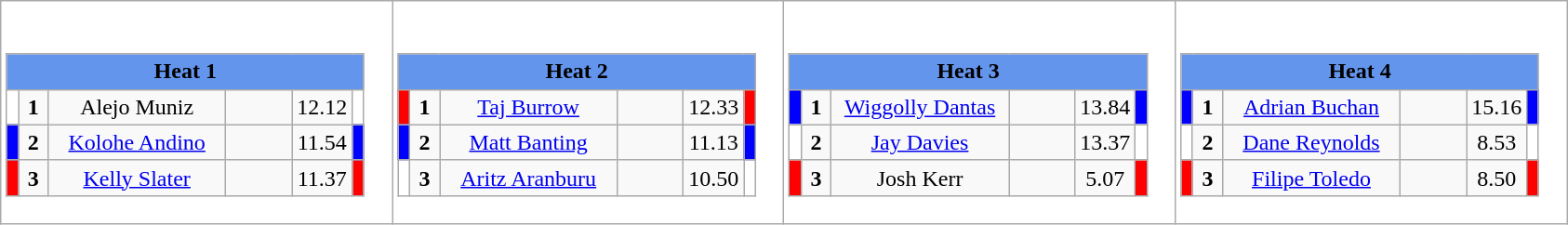<table class="wikitable" style="background:#fff;">
<tr>
<td><div><br><table class="wikitable">
<tr>
<td colspan="6"  style="text-align:center; background:#6495ed;"><strong>Heat 1</strong></td>
</tr>
<tr>
<td style="width:01px; background: #fff;"></td>
<td style="width:14px; text-align:center;"><strong>1</strong></td>
<td style="width:120px; text-align:center;">Alejo Muniz</td>
<td style="width:40px; text-align:center;"></td>
<td style="width:20px; text-align:center;">12.12</td>
<td style="width:01px; background: #fff;"></td>
</tr>
<tr>
<td style="width:01px; background: #00f;"></td>
<td style="width:14px; text-align:center;"><strong>2</strong></td>
<td style="width:120px; text-align:center;"><a href='#'>Kolohe Andino</a></td>
<td style="width:40px; text-align:center;"></td>
<td style="width:20px; text-align:center;">11.54</td>
<td style="width:01px; background: #00f;"></td>
</tr>
<tr>
<td style="width:01px; background: #f00;"></td>
<td style="width:14px; text-align:center;"><strong>3</strong></td>
<td style="width:120px; text-align:center;"><a href='#'>Kelly Slater</a></td>
<td style="width:40px; text-align:center;"></td>
<td style="width:20px; text-align:center;">11.37</td>
<td style="width:01px; background: #f00;"></td>
</tr>
</table>
</div></td>
<td><div><br><table class="wikitable">
<tr>
<td colspan="6"  style="text-align:center; background:#6495ed;"><strong>Heat 2</strong></td>
</tr>
<tr>
<td style="width:01px; background: #f00;"></td>
<td style="width:14px; text-align:center;"><strong>1</strong></td>
<td style="width:120px; text-align:center;"><a href='#'>Taj Burrow</a></td>
<td style="width:40px; text-align:center;"></td>
<td style="width:20px; text-align:center;">12.33</td>
<td style="width:01px; background: #f00;"></td>
</tr>
<tr>
<td style="width:01px; background: #00f;"></td>
<td style="width:14px; text-align:center;"><strong>2</strong></td>
<td style="width:120px; text-align:center;"><a href='#'>Matt Banting</a></td>
<td style="width:40px; text-align:center;"></td>
<td style="width:20px; text-align:center;">11.13</td>
<td style="width:01px; background: #00f;"></td>
</tr>
<tr>
<td style="width:01px; background: #fff;"></td>
<td style="width:14px; text-align:center;"><strong>3</strong></td>
<td style="width:120px; text-align:center;"><a href='#'>Aritz Aranburu</a></td>
<td style="width:40px; text-align:center;"></td>
<td style="width:20px; text-align:center;">10.50</td>
<td style="width:01px; background: #fff;"></td>
</tr>
</table>
</div></td>
<td><div><br><table class="wikitable">
<tr>
<td colspan="6"  style="text-align:center; background:#6495ed;"><strong>Heat 3</strong></td>
</tr>
<tr>
<td style="width:01px; background: #00f;"></td>
<td style="width:14px; text-align:center;"><strong>1</strong></td>
<td style="width:120px; text-align:center;"><a href='#'>Wiggolly Dantas</a></td>
<td style="width:40px; text-align:center;"></td>
<td style="width:20px; text-align:center;">13.84</td>
<td style="width:01px; background: #00f;"></td>
</tr>
<tr>
<td style="width:01px; background: #fff;"></td>
<td style="width:14px; text-align:center;"><strong>2</strong></td>
<td style="width:120px; text-align:center;"><a href='#'>Jay Davies</a></td>
<td style="width:40px; text-align:center;"></td>
<td style="width:20px; text-align:center;">13.37</td>
<td style="width:01px; background: #fff;"></td>
</tr>
<tr>
<td style="width:01px; background: #f00;"></td>
<td style="width:14px; text-align:center;"><strong>3</strong></td>
<td style="width:120px; text-align:center;">Josh Kerr</td>
<td style="width:40px; text-align:center;"></td>
<td style="width:20px; text-align:center;">5.07</td>
<td style="width:01px; background: #f00;"></td>
</tr>
</table>
</div></td>
<td><div><br><table class="wikitable">
<tr>
<td colspan="6"  style="text-align:center; background:#6495ed;"><strong>Heat 4</strong></td>
</tr>
<tr>
<td style="width:01px; background: #00f;"></td>
<td style="width:14px; text-align:center;"><strong>1</strong></td>
<td style="width:120px; text-align:center;"><a href='#'>Adrian Buchan</a></td>
<td style="width:40px; text-align:center;"></td>
<td style="width:20px; text-align:center;">15.16</td>
<td style="width:01px; background: #00f;"></td>
</tr>
<tr>
<td style="width:01px; background: #fff;"></td>
<td style="width:14px; text-align:center;"><strong>2</strong></td>
<td style="width:120px; text-align:center;"><a href='#'>Dane Reynolds</a></td>
<td style="width:40px; text-align:center;"></td>
<td style="width:20px; text-align:center;">8.53</td>
<td style="width:01px; background: #fff;"></td>
</tr>
<tr>
<td style="width:01px; background: #f00;"></td>
<td style="width:14px; text-align:center;"><strong>3</strong></td>
<td style="width:120px; text-align:center;"><a href='#'>Filipe Toledo</a></td>
<td style="width:40px; text-align:center;"></td>
<td style="width:20px; text-align:center;">8.50</td>
<td style="width:01px; background: #f00;"></td>
</tr>
</table>
</div></td>
</tr>
</table>
